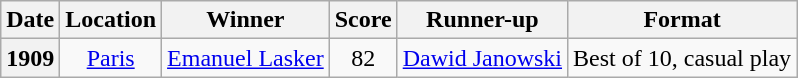<table class="wikitable sortable" style="text-align:center">
<tr>
<th scope="col">Date</th>
<th scope="col" class="unsortable">Location</th>
<th scope="col">Winner</th>
<th scope="col" class="unsortable">Score</th>
<th scope="col">Runner-up</th>
<th scope="col">Format</th>
</tr>
<tr>
<th scope="row">1909</th>
<td> <a href='#'>Paris</a></td>
<td> <a href='#'>Emanuel Lasker</a></td>
<td style="text-align:center">82</td>
<td> <a href='#'>Dawid Janowski</a></td>
<td>Best of 10, casual play</td>
</tr>
</table>
